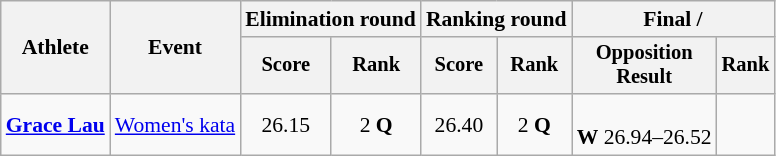<table class="wikitable" style="font-size:90%;">
<tr>
<th rowspan=2>Athlete</th>
<th rowspan=2>Event</th>
<th colspan=2>Elimination round</th>
<th colspan=2>Ranking round</th>
<th colspan=2>Final / </th>
</tr>
<tr style="font-size:95%">
<th>Score</th>
<th>Rank</th>
<th>Score</th>
<th>Rank</th>
<th>Opposition<br>Result</th>
<th>Rank</th>
</tr>
<tr align=center>
<td align=left><strong><a href='#'>Grace Lau</a></strong></td>
<td align=left><a href='#'>Women's kata</a></td>
<td>26.15</td>
<td>2 <strong>Q</strong></td>
<td>26.40</td>
<td>2 <strong>Q</strong></td>
<td><br><strong>W</strong> 26.94–26.52</td>
<td></td>
</tr>
</table>
